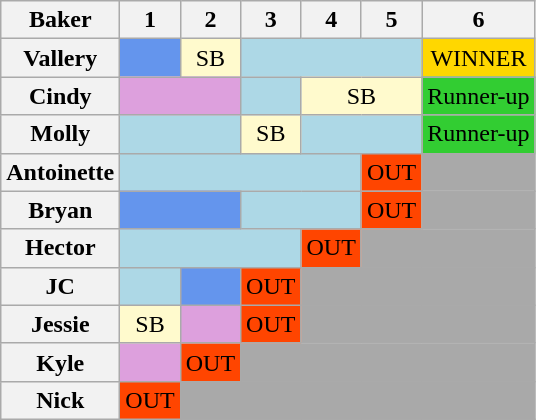<table class="wikitable" style="text-align:center">
<tr>
<th scope="col">Baker</th>
<th scope="col">1</th>
<th scope="col">2</th>
<th scope="col">3</th>
<th scope="col">4</th>
<th scope="col">5</th>
<th scope="col">6</th>
</tr>
<tr>
<th scope="row">Vallery</th>
<td style="background:Cornflowerblue;"></td>
<td style="background:LemonChiffon;">SB</td>
<td colspan ="3" style="background:lightblue;"></td>
<td style="background:gold;">WINNER</td>
</tr>
<tr>
<th scope="row">Cindy</th>
<td colspan="2" style="background:Plum;"></td>
<td style="background:Lightblue;"></td>
<td colspan="2" style="background:LemonChiffon;">SB</td>
<td style="background:limegreen;">Runner-up</td>
</tr>
<tr>
<th scope="row">Molly</th>
<td colspan="2" style="background:Lightblue;"></td>
<td style="background:LemonChiffon;">SB</td>
<td colspan ="2" style="background:lightblue;"></td>
<td style="background:limegreen;">Runner-up</td>
</tr>
<tr>
<th scope="row">Antoinette</th>
<td colspan="4" style="background:Lightblue;"></td>
<td style="background:orangered;">OUT</td>
<td style="background:darkgrey;"></td>
</tr>
<tr>
<th scope="row">Bryan</th>
<td colspan="2" style="background:Cornflowerblue;"></td>
<td colspan="2" style="background:Lightblue;"></td>
<td style="background:orangered;">OUT</td>
<td style="background:darkgrey;"></td>
</tr>
<tr>
<th scope="row">Hector</th>
<td colspan="3" style="background:Lightblue;"></td>
<td style="background:orangered;">OUT</td>
<td colspan="2" style="background:darkgrey;"></td>
</tr>
<tr>
<th scope="row">JC</th>
<td style="background:Lightblue;"></td>
<td style="background:Cornflowerblue;"></td>
<td style="background:orangered;">OUT</td>
<td colspan="3" style="background:darkgrey;"></td>
</tr>
<tr>
<th scope="row">Jessie</th>
<td style="background:LemonChiffon;">SB</td>
<td style="background:Plum;"></td>
<td style="background:orangered;">OUT</td>
<td colspan="3" style="background:darkgrey;"></td>
</tr>
<tr>
<th scope="row">Kyle</th>
<td style="background:Plum;"></td>
<td style="background:orangered;">OUT</td>
<td colspan="4" style="background:darkgrey;"></td>
</tr>
<tr>
<th scope="row">Nick</th>
<td style="background:orangered;">OUT</td>
<td colspan="5" style="background:darkgrey;"></td>
</tr>
</table>
